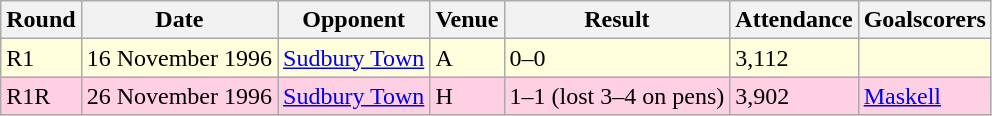<table class="wikitable">
<tr>
<th>Round</th>
<th>Date</th>
<th>Opponent</th>
<th>Venue</th>
<th>Result</th>
<th>Attendance</th>
<th>Goalscorers</th>
</tr>
<tr style="background:#ffd;">
<td>R1</td>
<td>16 November 1996</td>
<td><a href='#'>Sudbury Town</a></td>
<td>A</td>
<td>0–0</td>
<td>3,112</td>
<td></td>
</tr>
<tr style="background:#ffd0e3;">
<td>R1R</td>
<td>26 November 1996</td>
<td><a href='#'>Sudbury Town</a></td>
<td>H</td>
<td>1–1 (lost 3–4 on pens)</td>
<td>3,902</td>
<td><a href='#'>Maskell</a></td>
</tr>
</table>
